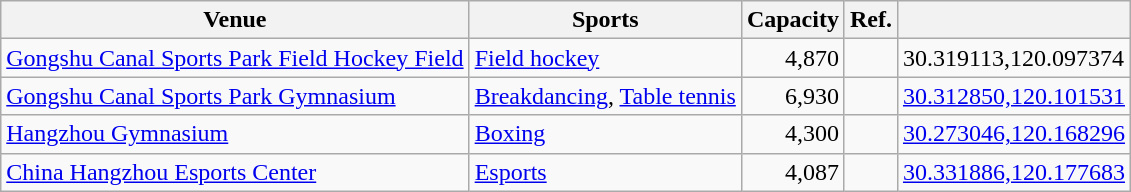<table class="wikitable sortable">
<tr>
<th>Venue</th>
<th>Sports</th>
<th>Capacity</th>
<th>Ref.</th>
<th></th>
</tr>
<tr>
<td><a href='#'>Gongshu Canal Sports Park Field Hockey Field</a></td>
<td><a href='#'>Field hockey</a></td>
<td align=right>4,870</td>
<td></td>
<td>30.319113,120.097374</td>
</tr>
<tr>
<td><a href='#'>Gongshu Canal Sports Park Gymnasium</a></td>
<td><a href='#'>Breakdancing</a>, <a href='#'>Table tennis</a></td>
<td align=right>6,930</td>
<td></td>
<td><a href='#'>30.312850,120.101531</a></td>
</tr>
<tr>
<td><a href='#'>Hangzhou Gymnasium</a></td>
<td><a href='#'>Boxing</a></td>
<td align=right>4,300</td>
<td></td>
<td><a href='#'>30.273046,120.168296</a></td>
</tr>
<tr>
<td><a href='#'>China Hangzhou Esports Center</a></td>
<td><a href='#'>Esports</a></td>
<td align=right>4,087</td>
<td></td>
<td><a href='#'>30.331886,120.177683</a></td>
</tr>
</table>
